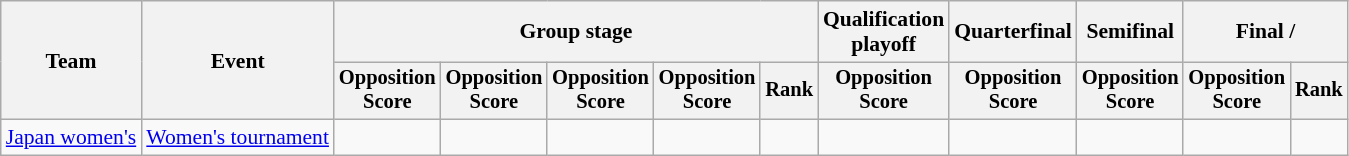<table class="wikitable" style="font-size:90%">
<tr>
<th rowspan=2>Team</th>
<th rowspan=2>Event</th>
<th colspan="5">Group stage</th>
<th>Qualification<br>playoff</th>
<th>Quarterfinal</th>
<th>Semifinal</th>
<th colspan=2>Final / </th>
</tr>
<tr style="font-size:95%">
<th>Opposition<br>Score</th>
<th>Opposition<br>Score</th>
<th>Opposition<br>Score</th>
<th>Opposition<br>Score</th>
<th>Rank</th>
<th>Opposition<br>Score</th>
<th>Opposition<br>Score</th>
<th>Opposition<br>Score</th>
<th>Opposition<br>Score</th>
<th>Rank</th>
</tr>
<tr align=center>
<td align=left><a href='#'>Japan women's</a></td>
<td align=left><a href='#'>Women's tournament</a></td>
<td></td>
<td></td>
<td></td>
<td></td>
<td></td>
<td></td>
<td></td>
<td></td>
<td></td>
<td></td>
</tr>
</table>
